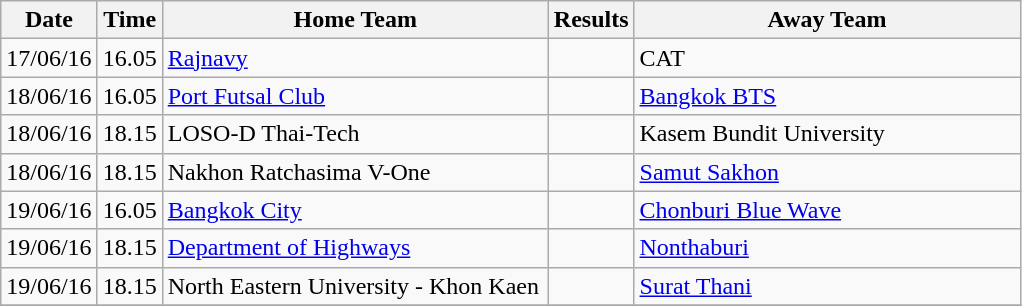<table class="wikitable">
<tr>
<th>Date</th>
<th>Time</th>
<th width="250pt">Home Team</th>
<th>Results</th>
<th width="250pt">Away Team</th>
</tr>
<tr>
<td>17/06/16</td>
<td>16.05</td>
<td><a href='#'>Rajnavy</a></td>
<td></td>
<td>CAT</td>
</tr>
<tr>
<td>18/06/16</td>
<td>16.05</td>
<td><a href='#'>Port Futsal Club</a></td>
<td></td>
<td><a href='#'>Bangkok BTS</a></td>
</tr>
<tr>
<td>18/06/16</td>
<td>18.15</td>
<td>LOSO-D Thai-Tech</td>
<td></td>
<td>Kasem Bundit University</td>
</tr>
<tr>
<td>18/06/16</td>
<td>18.15</td>
<td>Nakhon Ratchasima V-One</td>
<td></td>
<td><a href='#'>Samut Sakhon</a></td>
</tr>
<tr>
<td>19/06/16</td>
<td>16.05</td>
<td><a href='#'>Bangkok City</a></td>
<td></td>
<td><a href='#'>Chonburi Blue Wave</a></td>
</tr>
<tr>
<td>19/06/16</td>
<td>18.15</td>
<td><a href='#'>Department of Highways</a></td>
<td></td>
<td><a href='#'>Nonthaburi</a></td>
</tr>
<tr>
<td>19/06/16</td>
<td>18.15</td>
<td>North Eastern University - Khon Kaen</td>
<td></td>
<td><a href='#'>Surat Thani</a></td>
</tr>
<tr>
</tr>
</table>
